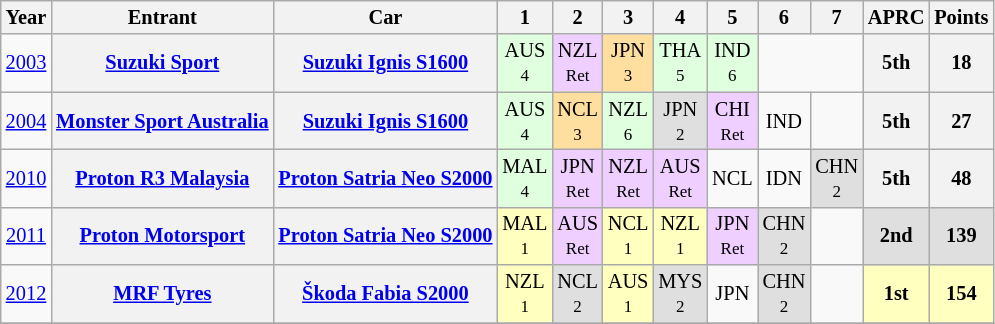<table class="wikitable" style="text-align:center; font-size:85%">
<tr>
<th>Year</th>
<th>Entrant</th>
<th>Car</th>
<th>1</th>
<th>2</th>
<th>3</th>
<th>4</th>
<th>5</th>
<th>6</th>
<th>7</th>
<th>APRC</th>
<th>Points</th>
</tr>
<tr>
<td><a href='#'>2003</a></td>
<th nowrap><a href='#'>Suzuki Sport</a></th>
<th nowrap><a href='#'>Suzuki Ignis S1600</a></th>
<td style="background:#DFFFDF;">AUS<br><small>4</small></td>
<td style="background:#EFCFFF;">NZL<br><small>Ret</small></td>
<td style="background:#FFDF9F;">JPN<br><small>3</small></td>
<td style="background:#DFFFDF;">THA<br><small>5</small></td>
<td style="background:#DFFFDF;">IND<br><small>6</small></td>
<td colspan=2></td>
<th>5th</th>
<th>18</th>
</tr>
<tr>
<td><a href='#'>2004</a></td>
<th nowrap><a href='#'>Monster Sport Australia</a></th>
<th nowrap><a href='#'>Suzuki Ignis S1600</a></th>
<td style="background:#DFFFDF;">AUS<br><small>4</small></td>
<td style="background:#FFDF9F;">NCL<br><small>3</small></td>
<td style="background:#DFFFDF;">NZL<br><small>6</small></td>
<td style="background:#DFDFDF;">JPN<br><small>2</small></td>
<td style="background:#EFCFFF;">CHI<br><small>Ret</small></td>
<td>IND</td>
<td></td>
<th>5th</th>
<th>27</th>
</tr>
<tr>
<td><a href='#'>2010</a></td>
<th nowrap><a href='#'>Proton R3 Malaysia</a></th>
<th nowrap><a href='#'>Proton Satria Neo S2000</a></th>
<td style="background:#DFFFDF;">MAL<br><small>4</small></td>
<td style="background:#EFCFFF;">JPN<br><small>Ret</small></td>
<td style="background:#EFCFFF;">NZL<br><small>Ret</small></td>
<td style="background:#EFCFFF;">AUS<br><small>Ret</small></td>
<td>NCL</td>
<td>IDN</td>
<td style="background:#DFDFDF;">CHN<br><small>2</small></td>
<th>5th</th>
<th>48</th>
</tr>
<tr>
<td><a href='#'>2011</a></td>
<th nowrap><a href='#'>Proton Motorsport</a></th>
<th nowrap><a href='#'>Proton Satria Neo S2000</a></th>
<td style="background:#FFFFBF;">MAL<br><small>1</small></td>
<td style="background:#EFCFFF;">AUS<br><small>Ret</small></td>
<td style="background:#FFFFBF;">NCL<br><small>1</small></td>
<td style="background:#FFFFBF;">NZL<br><small>1</small></td>
<td style="background:#EFCFFF;">JPN<br><small>Ret</small></td>
<td style="background:#DFDFDF;">CHN<br><small>2</small></td>
<td></td>
<td style="background:#DFDFDF;"><strong>2nd</strong></td>
<td style="background:#DFDFDF;"><strong>139</strong></td>
</tr>
<tr>
<td><a href='#'>2012</a></td>
<th nowrap><a href='#'>MRF Tyres</a></th>
<th nowrap><a href='#'>Škoda Fabia S2000</a></th>
<td style="background:#FFFFBF;">NZL<br><small>1</small></td>
<td style="background:#DFDFDF;">NCL<br><small>2</small></td>
<td style="background:#FFFFBF;">AUS<br><small>1</small></td>
<td style="background:#DFDFDF;">MYS<br><small>2</small></td>
<td>JPN</td>
<td style="background:#DFDFDF;">CHN<br><small>2</small></td>
<td></td>
<td style="background:#FFFFBF;"><strong>1st</strong></td>
<td style="background:#FFFFBF;"><strong>154</strong></td>
</tr>
<tr>
</tr>
</table>
